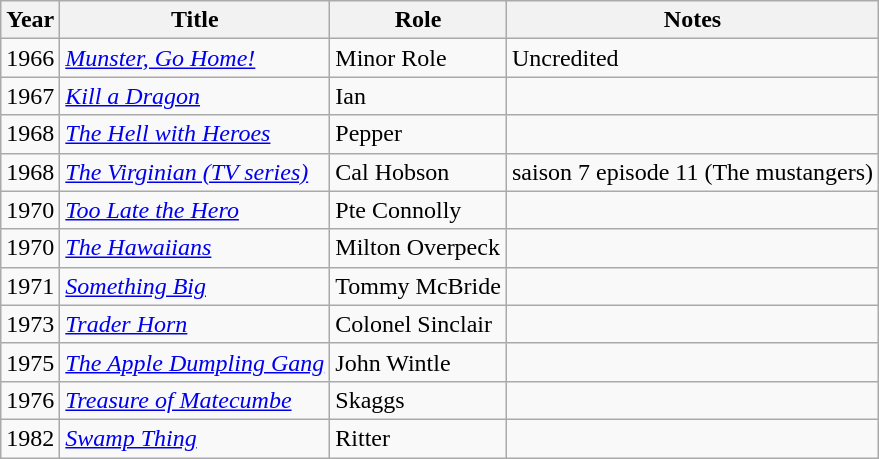<table class="wikitable sortable">
<tr>
<th>Year</th>
<th>Title</th>
<th>Role</th>
<th class="unsortable">Notes</th>
</tr>
<tr>
<td>1966</td>
<td><em><a href='#'>Munster, Go Home!</a></em></td>
<td>Minor Role</td>
<td>Uncredited</td>
</tr>
<tr>
<td>1967</td>
<td><em><a href='#'>Kill a Dragon</a></em></td>
<td>Ian</td>
<td></td>
</tr>
<tr>
<td>1968</td>
<td><em><a href='#'>The Hell with Heroes</a></em></td>
<td>Pepper</td>
<td></td>
</tr>
<tr>
<td>1968</td>
<td><em><a href='#'>The Virginian (TV series)</a></em></td>
<td>Cal Hobson</td>
<td>saison 7 episode 11 (The mustangers)</td>
</tr>
<tr>
<td>1970</td>
<td><em><a href='#'>Too Late the Hero</a></em></td>
<td>Pte Connolly</td>
<td></td>
</tr>
<tr>
<td>1970</td>
<td><em><a href='#'>The Hawaiians</a></em></td>
<td>Milton Overpeck</td>
<td></td>
</tr>
<tr>
<td>1971</td>
<td><em><a href='#'>Something Big</a></em></td>
<td>Tommy McBride</td>
<td></td>
</tr>
<tr>
<td>1973</td>
<td><em><a href='#'>Trader Horn</a></em></td>
<td>Colonel Sinclair</td>
<td></td>
</tr>
<tr>
<td>1975</td>
<td><em><a href='#'>The Apple Dumpling Gang</a></em></td>
<td>John Wintle</td>
<td></td>
</tr>
<tr>
<td>1976</td>
<td><em><a href='#'>Treasure of Matecumbe</a></em></td>
<td>Skaggs</td>
<td></td>
</tr>
<tr>
<td>1982</td>
<td><em><a href='#'>Swamp Thing</a></em></td>
<td>Ritter</td>
<td></td>
</tr>
</table>
